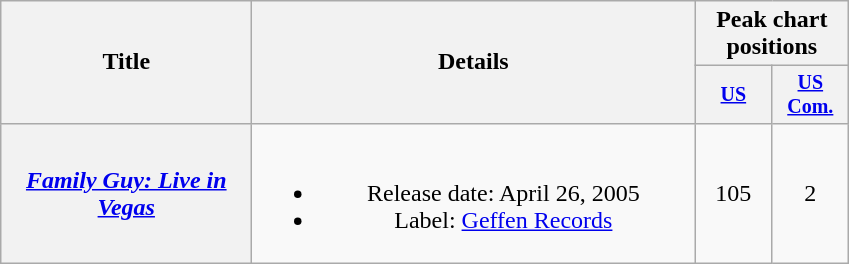<table class="wikitable plainrowheaders" style="text-align:center;">
<tr>
<th rowspan="2" style="width:10em;">Title</th>
<th rowspan="2" style="width:18em;">Details</th>
<th colspan="4">Peak chart positions</th>
</tr>
<tr style="font-size:smaller;">
<th style="width:45px;"><a href='#'>US</a><br></th>
<th style="width:45px;"><a href='#'>US<br>Com.</a><br></th>
</tr>
<tr>
<th scope="row"><em><a href='#'>Family Guy: Live in Vegas</a></em></th>
<td><br><ul><li>Release date: April 26, 2005</li><li>Label: <a href='#'>Geffen Records</a></li></ul></td>
<td>105</td>
<td>2</td>
</tr>
</table>
